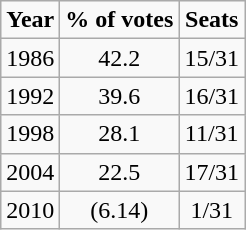<table class="wikitable" border="1">
<tr align="center">
<td><strong>Year</strong></td>
<td><strong>% of votes</strong></td>
<td><strong>Seats</strong></td>
</tr>
<tr align="center">
<td>1986</td>
<td>42.2</td>
<td>15/31</td>
</tr>
<tr align="center">
<td>1992</td>
<td>39.6</td>
<td>16/31</td>
</tr>
<tr align="center">
<td>1998</td>
<td>28.1</td>
<td>11/31</td>
</tr>
<tr align="center">
<td>2004</td>
<td>22.5</td>
<td>17/31</td>
</tr>
<tr align="center">
<td>2010</td>
<td>(6.14)</td>
<td>1/31</td>
</tr>
</table>
